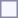<table style="border:1px solid #8888aa; background-color:#f7f8ff; padding:5px; font-size:95%; margin: 0px 12px 12px 0px;">
</table>
